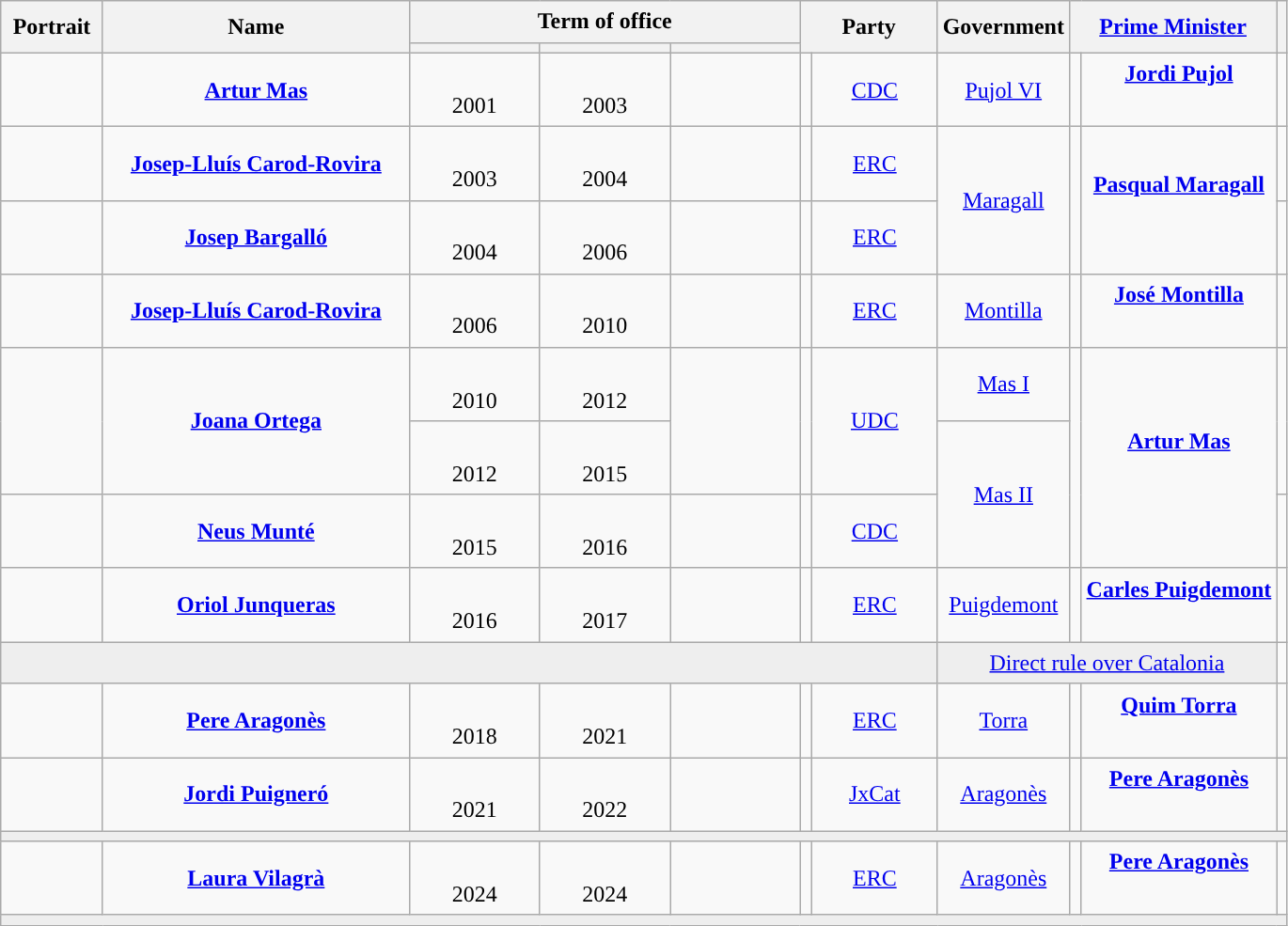<table class="wikitable" style="line-height:1.4em; text-align:center; border:1px #aaf solid;">
<tr>
<th rowspan="2" width="65">Portrait</th>
<th rowspan="2" width="210">Name<br></th>
<th colspan="3">Term of office</th>
<th rowspan="2" colspan="2" width="90">Party</th>
<th rowspan="2">Government</th>
<th rowspan="2" colspan="2"><a href='#'>Prime Minister</a><br></th>
<th rowspan="2"></th>
</tr>
<tr>
<th width="85"></th>
<th width="85"></th>
<th width="85"></th>
</tr>
<tr>
<td></td>
<td><strong><a href='#'>Artur Mas</a></strong><br></td>
<td class="nowrap"><br>2001</td>
<td class="nowrap"><br>2003</td>
<td style="font-size:95%;"></td>
<td width="1" style="color:inherit;background:"></td>
<td><a href='#'>CDC</a></td>
<td><a href='#'>Pujol VI</a></td>
<td width="1" style="color:inherit;background:"></td>
<td><strong><a href='#'>Jordi Pujol</a></strong><br><br></td>
<td align="center"></td>
</tr>
<tr>
<td></td>
<td><strong><a href='#'>Josep-Lluís Carod-Rovira</a></strong><br></td>
<td class="nowrap"><br>2003</td>
<td class="nowrap"><br>2004</td>
<td style="font-size:95%;"></td>
<td style="color:inherit;background:"></td>
<td><a href='#'>ERC</a></td>
<td rowspan="2"><a href='#'>Maragall</a></td>
<td rowspan="2" style="color:inherit;background:"></td>
<td rowspan="2"><strong><a href='#'>Pasqual Maragall</a></strong><br><br></td>
<td align="center"></td>
</tr>
<tr>
<td></td>
<td><strong><a href='#'>Josep Bargalló</a></strong><br></td>
<td class="nowrap"><br>2004</td>
<td class="nowrap"><br>2006</td>
<td style="font-size:95%;"></td>
<td style="color:inherit;background:"></td>
<td><a href='#'>ERC</a></td>
<td align="center"></td>
</tr>
<tr>
<td></td>
<td><strong><a href='#'>Josep-Lluís Carod-Rovira</a></strong><br></td>
<td class="nowrap"><br>2006</td>
<td class="nowrap"><br>2010</td>
<td style="font-size:95%;"></td>
<td style="color:inherit;background:"></td>
<td><a href='#'>ERC</a></td>
<td><a href='#'>Montilla</a></td>
<td style="color:inherit;background:"></td>
<td><strong><a href='#'>José Montilla</a></strong><br><br></td>
<td align="center"></td>
</tr>
<tr>
<td rowspan="2"></td>
<td rowspan="2"><strong><a href='#'>Joana Ortega</a></strong><br></td>
<td class="nowrap"><br>2010</td>
<td class="nowrap"><br>2012</td>
<td rowspan="2"style="font-size:95%;"></td>
<td rowspan="2" style="color:inherit;background:"></td>
<td rowspan="2"><a href='#'>UDC</a></td>
<td><a href='#'>Mas I</a></td>
<td rowspan="3" style="color:inherit;background:"></td>
<td rowspan="3"><strong><a href='#'>Artur Mas</a></strong><br><br></td>
<td rowspan="2" align="center"><br><br></td>
</tr>
<tr>
<td class="nowrap"><br>2012</td>
<td class="nowrap"><br>2015</td>
<td rowspan="2"><a href='#'>Mas II</a></td>
</tr>
<tr>
<td></td>
<td><strong><a href='#'>Neus Munté</a></strong><br></td>
<td class="nowrap"><br>2015</td>
<td class="nowrap"><br>2016</td>
<td style="font-size:95%;"></td>
<td style="color:inherit;background:"></td>
<td><a href='#'>CDC</a></td>
<td align="center"></td>
</tr>
<tr>
<td></td>
<td><strong><a href='#'>Oriol Junqueras</a></strong><br></td>
<td class="nowrap"><br>2016</td>
<td class="nowrap"><br>2017<br></td>
<td style="font-size:95%;"></td>
<td style="color:inherit;background:"></td>
<td><a href='#'>ERC</a></td>
<td><a href='#'>Puigdemont</a></td>
<td style="color:inherit;background:"></td>
<td><strong><a href='#'>Carles Puigdemont</a></strong><br><br></td>
<td align="center"><br></td>
</tr>
<tr>
<td colspan="7" style="background:#EEEEEE;"></td>
<td colspan="3" style="background:#EEEEEE;"><a href='#'>Direct rule over Catalonia</a></td>
<td></td>
</tr>
<tr>
<td></td>
<td><strong><a href='#'>Pere Aragonès</a></strong><br></td>
<td class="nowrap"><br>2018</td>
<td class="nowrap"><br>2021</td>
<td style="font-size:95%;"></td>
<td style="color:inherit;background:"></td>
<td><a href='#'>ERC</a></td>
<td><a href='#'>Torra</a></td>
<td style="color:inherit;background:"></td>
<td><strong><a href='#'>Quim Torra</a></strong><br><br></td>
<td align="center"></td>
</tr>
<tr>
<td></td>
<td><strong><a href='#'>Jordi Puigneró</a></strong><br></td>
<td class="nowrap"><br>2021</td>
<td class="nowrap"><br>2022</td>
<td style="font-size:95%;"></td>
<td style="color:inherit;background:"></td>
<td><a href='#'>JxCat</a></td>
<td><a href='#'>Aragonès</a></td>
<td style="color:inherit;background:"></td>
<td><strong><a href='#'>Pere Aragonès</a></strong><br><br></td>
<td align="center"><br></td>
</tr>
<tr>
<td colspan="11" style="background:#EEEEEE;"></td>
</tr>
<tr>
<td></td>
<td><strong><a href='#'>Laura Vilagrà</a></strong><br></td>
<td class="nowrap"><br>2024</td>
<td class="nowrap"><br>2024</td>
<td style="font-size:95%;"></td>
<td style="color:inherit;background:"></td>
<td><a href='#'>ERC</a></td>
<td><a href='#'>Aragonès</a></td>
<td style="color:inherit;background:"></td>
<td><strong><a href='#'>Pere Aragonès</a></strong><br><br></td>
<td align="center"></td>
</tr>
<tr>
<td colspan="11" style="background:#EEEEEE;"></td>
</tr>
</table>
